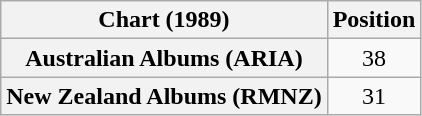<table class="wikitable sortable plainrowheaders" style="text-align:center">
<tr>
<th scope="col">Chart (1989)</th>
<th scope="col">Position</th>
</tr>
<tr>
<th scope="row">Australian Albums (ARIA)</th>
<td>38</td>
</tr>
<tr>
<th scope="row">New Zealand Albums (RMNZ)</th>
<td>31</td>
</tr>
</table>
